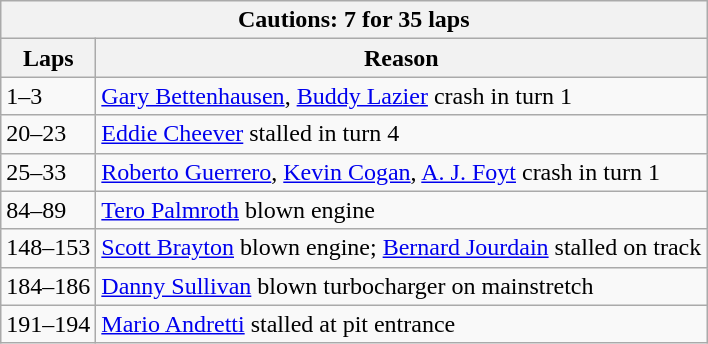<table class="wikitable">
<tr>
<th colspan=2>Cautions: 7 for 35 laps</th>
</tr>
<tr>
<th>Laps</th>
<th>Reason</th>
</tr>
<tr>
<td>1–3</td>
<td><a href='#'>Gary Bettenhausen</a>, <a href='#'>Buddy Lazier</a> crash in turn 1</td>
</tr>
<tr>
<td>20–23</td>
<td><a href='#'>Eddie Cheever</a> stalled in turn 4</td>
</tr>
<tr>
<td>25–33</td>
<td><a href='#'>Roberto Guerrero</a>, <a href='#'>Kevin Cogan</a>, <a href='#'>A. J. Foyt</a> crash in turn 1</td>
</tr>
<tr>
<td>84–89</td>
<td><a href='#'>Tero Palmroth</a> blown engine</td>
</tr>
<tr>
<td>148–153</td>
<td><a href='#'>Scott Brayton</a> blown engine; <a href='#'>Bernard Jourdain</a> stalled on track</td>
</tr>
<tr>
<td>184–186</td>
<td><a href='#'>Danny Sullivan</a> blown turbocharger on mainstretch</td>
</tr>
<tr>
<td>191–194</td>
<td><a href='#'>Mario Andretti</a> stalled at pit entrance</td>
</tr>
</table>
